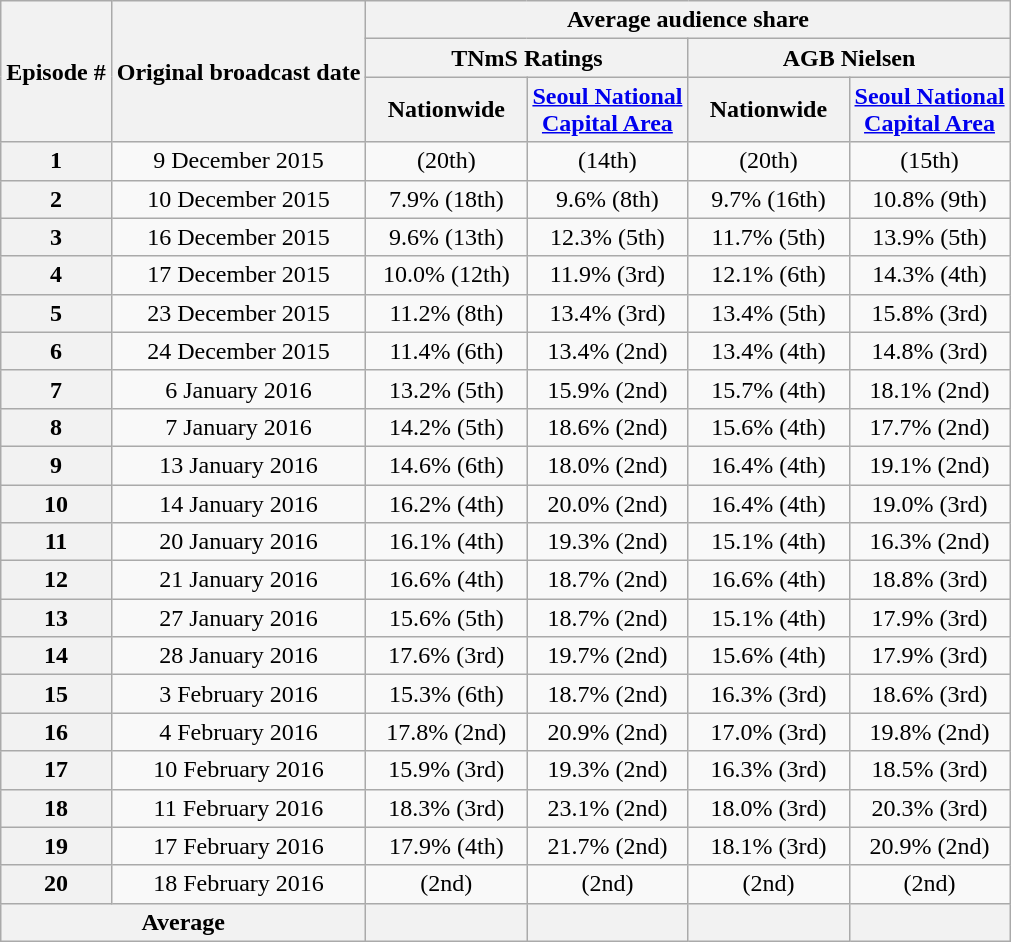<table class=wikitable style="text-align:center">
<tr>
<th rowspan="3">Episode #</th>
<th rowspan="3">Original broadcast date</th>
<th colspan="5">Average audience share</th>
</tr>
<tr>
<th colspan="2">TNmS Ratings</th>
<th colspan="2">AGB Nielsen</th>
</tr>
<tr>
<th width=100>Nationwide</th>
<th width=100><a href='#'>Seoul National Capital Area</a></th>
<th width=100>Nationwide</th>
<th width=100><a href='#'>Seoul National Capital Area</a></th>
</tr>
<tr>
<th>1</th>
<td>9 December 2015</td>
<td> (20th)</td>
<td> (14th)</td>
<td> (20th)</td>
<td> (15th)</td>
</tr>
<tr>
<th>2</th>
<td>10 December 2015</td>
<td>7.9% (18th)</td>
<td>9.6% (8th)</td>
<td>9.7% (16th)</td>
<td>10.8% (9th)</td>
</tr>
<tr>
<th>3</th>
<td>16 December 2015</td>
<td>9.6% (13th)</td>
<td>12.3% (5th)</td>
<td>11.7% (5th)</td>
<td>13.9% (5th)</td>
</tr>
<tr>
<th>4</th>
<td>17 December 2015</td>
<td>10.0% (12th)</td>
<td>11.9% (3rd)</td>
<td>12.1% (6th)</td>
<td>14.3% (4th)</td>
</tr>
<tr>
<th>5</th>
<td>23 December 2015</td>
<td>11.2% (8th)</td>
<td>13.4% (3rd)</td>
<td>13.4% (5th)</td>
<td>15.8% (3rd)</td>
</tr>
<tr>
<th>6</th>
<td>24 December 2015</td>
<td>11.4% (6th)</td>
<td>13.4% (2nd)</td>
<td>13.4% (4th)</td>
<td>14.8% (3rd)</td>
</tr>
<tr>
<th>7</th>
<td>6 January 2016</td>
<td>13.2% (5th)</td>
<td>15.9% (2nd)</td>
<td>15.7% (4th)</td>
<td>18.1% (2nd)</td>
</tr>
<tr>
<th>8</th>
<td>7 January 2016</td>
<td>14.2% (5th)</td>
<td>18.6% (2nd)</td>
<td>15.6% (4th)</td>
<td>17.7% (2nd)</td>
</tr>
<tr>
<th>9</th>
<td>13 January 2016</td>
<td>14.6% (6th)</td>
<td>18.0% (2nd)</td>
<td>16.4% (4th)</td>
<td>19.1% (2nd)</td>
</tr>
<tr>
<th>10</th>
<td>14 January 2016</td>
<td>16.2% (4th)</td>
<td>20.0% (2nd)</td>
<td>16.4% (4th)</td>
<td>19.0% (3rd)</td>
</tr>
<tr>
<th>11</th>
<td>20 January 2016</td>
<td>16.1% (4th)</td>
<td>19.3% (2nd)</td>
<td>15.1% (4th)</td>
<td>16.3% (2nd)</td>
</tr>
<tr>
<th>12</th>
<td>21 January 2016</td>
<td>16.6% (4th)</td>
<td>18.7% (2nd)</td>
<td>16.6% (4th)</td>
<td>18.8% (3rd)</td>
</tr>
<tr>
<th>13</th>
<td>27 January 2016</td>
<td>15.6% (5th)</td>
<td>18.7% (2nd)</td>
<td>15.1% (4th)</td>
<td>17.9% (3rd)</td>
</tr>
<tr>
<th>14</th>
<td>28 January 2016</td>
<td>17.6% (3rd)</td>
<td>19.7% (2nd)</td>
<td>15.6% (4th)</td>
<td>17.9% (3rd)</td>
</tr>
<tr>
<th>15</th>
<td>3 February 2016</td>
<td>15.3% (6th)</td>
<td>18.7% (2nd)</td>
<td>16.3% (3rd)</td>
<td>18.6% (3rd)</td>
</tr>
<tr>
<th>16</th>
<td>4 February 2016</td>
<td>17.8% (2nd)</td>
<td>20.9% (2nd)</td>
<td>17.0% (3rd)</td>
<td>19.8% (2nd)</td>
</tr>
<tr>
<th>17</th>
<td>10 February 2016</td>
<td>15.9% (3rd)</td>
<td>19.3% (2nd)</td>
<td>16.3% (3rd)</td>
<td>18.5% (3rd)</td>
</tr>
<tr>
<th>18</th>
<td>11 February 2016</td>
<td>18.3% (3rd)</td>
<td>23.1% (2nd)</td>
<td>18.0% (3rd)</td>
<td>20.3% (3rd)</td>
</tr>
<tr>
<th>19</th>
<td>17 February 2016</td>
<td>17.9% (4th)</td>
<td>21.7% (2nd)</td>
<td>18.1% (3rd)</td>
<td>20.9% (2nd)</td>
</tr>
<tr>
<th>20</th>
<td>18 February 2016</td>
<td> (2nd)</td>
<td> (2nd)</td>
<td> (2nd)</td>
<td> (2nd)</td>
</tr>
<tr>
<th colspan=2>Average</th>
<th></th>
<th></th>
<th></th>
<th></th>
</tr>
</table>
